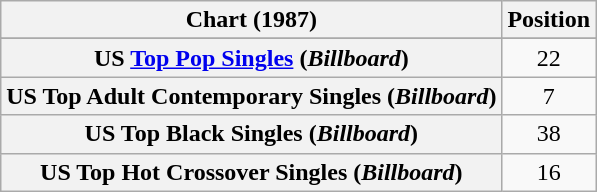<table class="wikitable plainrowheaders sortable">
<tr>
<th scope="col">Chart (1987)</th>
<th scope="col">Position</th>
</tr>
<tr>
</tr>
<tr>
<th scope="row">US <a href='#'>Top Pop Singles</a> (<em>Billboard</em>)</th>
<td style="text-align:center;">22</td>
</tr>
<tr>
<th scope="row">US Top Adult Contemporary Singles (<em>Billboard</em>)</th>
<td style="text-align:center;">7</td>
</tr>
<tr>
<th scope="row">US Top Black Singles (<em>Billboard</em>)</th>
<td style="text-align:center;">38</td>
</tr>
<tr>
<th scope="row">US Top Hot Crossover Singles (<em>Billboard</em>)</th>
<td style="text-align:center;">16</td>
</tr>
</table>
